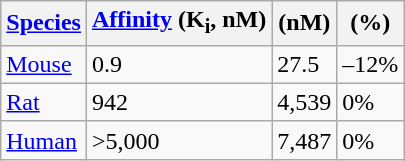<table class="wikitable">
<tr>
<th><a href='#'>Species</a></th>
<th><a href='#'>Affinity</a> (K<sub>i</sub>, nM)</th>
<th> (nM)</th>
<th> (%)</th>
</tr>
<tr>
<td><a href='#'>Mouse</a></td>
<td>0.9</td>
<td>27.5</td>
<td>–12%</td>
</tr>
<tr>
<td><a href='#'>Rat</a></td>
<td>942</td>
<td>4,539</td>
<td>0%</td>
</tr>
<tr>
<td><a href='#'>Human</a></td>
<td>>5,000</td>
<td>7,487</td>
<td>0%</td>
</tr>
</table>
